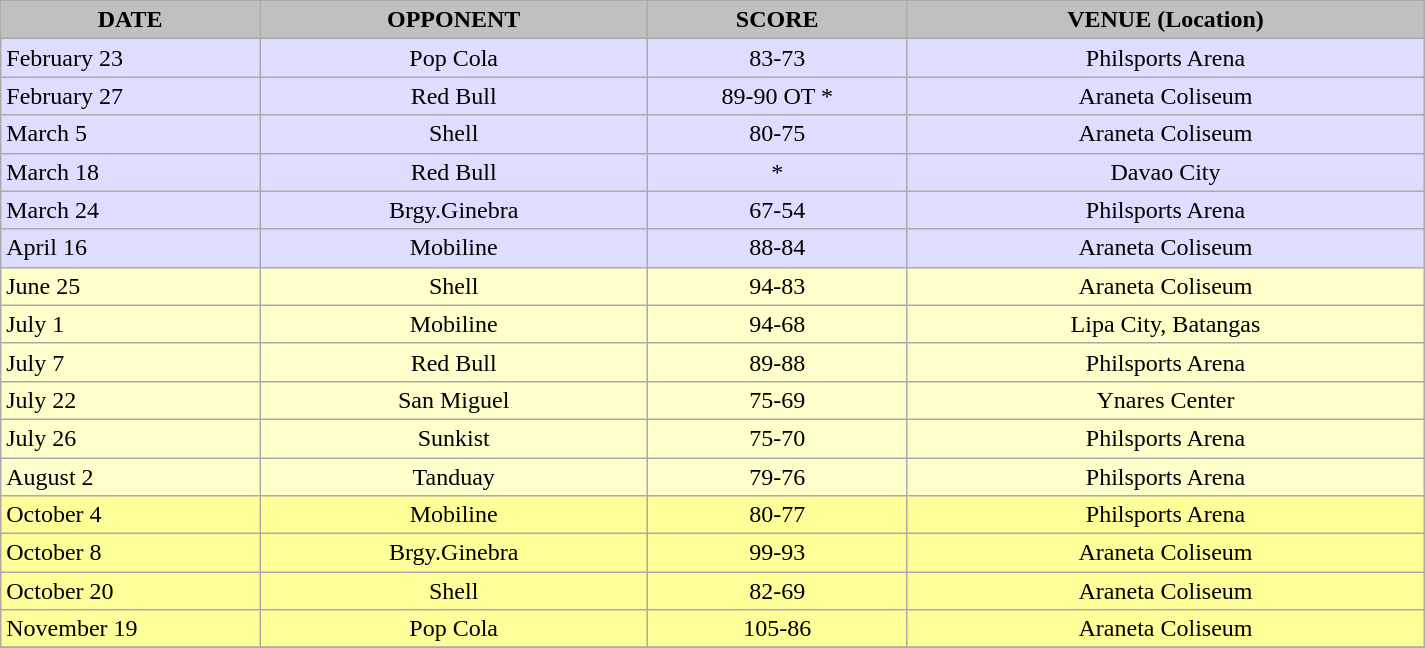<table class="wikitable" border="1">
<tr>
<th style="background:#C0C0C0;" width="10%"><strong>DATE</strong></th>
<th style="background:#C0C0C0;" width="15%"><strong>OPPONENT</strong></th>
<th style="background:#C0C0C0;" width="10%"><strong>SCORE</strong></th>
<th style="background:#C0C0C0;" width="20%"><strong>VENUE (Location)</strong></th>
</tr>
<tr bgcolor=#DDDDFF>
<td>February 23</td>
<td align=center>Pop Cola</td>
<td align=center>83-73 </td>
<td align=center>Philsports Arena</td>
</tr>
<tr bgcolor=#DDDDFF>
<td>February 27</td>
<td align=center>Red Bull</td>
<td align=center>89-90 OT *</td>
<td align=center>Araneta Coliseum</td>
</tr>
<tr bgcolor=#DDDDFF>
<td>March 5</td>
<td align=center>Shell</td>
<td align=center>80-75</td>
<td align=center>Araneta Coliseum</td>
</tr>
<tr bgcolor=#DDDDFF>
<td>March 18</td>
<td align=center>Red Bull</td>
<td align=center>*</td>
<td align=center>Davao City</td>
</tr>
<tr bgcolor=#DDDDFF>
<td>March 24</td>
<td align=center>Brgy.Ginebra</td>
<td align=center>67-54</td>
<td align=center>Philsports Arena</td>
</tr>
<tr bgcolor=#DDDDFF>
<td>April 16</td>
<td align=center>Mobiline</td>
<td align=center>88-84 </td>
<td align=center>Araneta Coliseum</td>
</tr>
<tr bgcolor=#FFFFCC>
<td>June 25</td>
<td align=center>Shell</td>
<td align=center>94-83 </td>
<td align=center>Araneta Coliseum</td>
</tr>
<tr bgcolor=#FFFFCC>
<td>July 1</td>
<td align=center>Mobiline</td>
<td align=center>94-68</td>
<td align=center>Lipa City, Batangas</td>
</tr>
<tr bgcolor=#FFFFCC>
<td>July 7</td>
<td align=center>Red Bull</td>
<td align=center>89-88</td>
<td align=center>Philsports Arena</td>
</tr>
<tr bgcolor=#FFFFCC>
<td>July 22</td>
<td align=center>San Miguel</td>
<td align=center>75-69</td>
<td align=center>Ynares Center</td>
</tr>
<tr bgcolor=#FFFFCC>
<td>July 26</td>
<td align=center>Sunkist</td>
<td align=center>75-70</td>
<td align=center>Philsports Arena</td>
</tr>
<tr bgcolor=#FFFFCC>
<td>August 2</td>
<td align=center>Tanduay</td>
<td align=center>79-76</td>
<td align=center>Philsports Arena</td>
</tr>
<tr bgcolor=#FFFF99>
<td>October 4</td>
<td align=center>Mobiline</td>
<td align=center>80-77</td>
<td align=center>Philsports Arena</td>
</tr>
<tr bgcolor=#FFFF99>
<td>October 8</td>
<td align=center>Brgy.Ginebra</td>
<td align=center>99-93</td>
<td align=center>Araneta Coliseum</td>
</tr>
<tr bgcolor=#FFFF99>
<td>October 20</td>
<td align=center>Shell</td>
<td align=center>82-69 </td>
<td align=center>Araneta Coliseum</td>
</tr>
<tr bgcolor=#FFFF99>
<td>November 19</td>
<td align=center>Pop Cola</td>
<td align=center>105-86</td>
<td align=center>Araneta Coliseum</td>
</tr>
<tr>
</tr>
</table>
